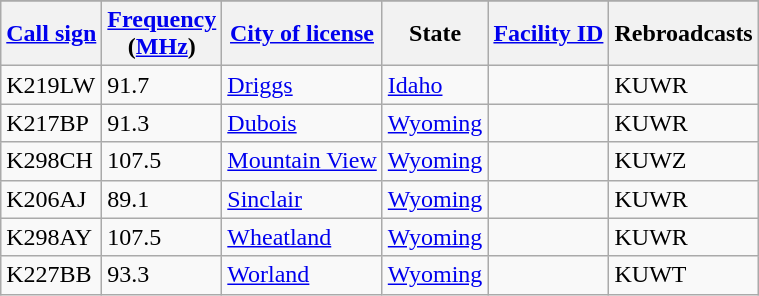<table class="wikitable sortable">
<tr>
</tr>
<tr>
<th><a href='#'>Call sign</a></th>
<th data-sort-type="number"><a href='#'>Frequency</a><br>(<a href='#'>MHz</a>)</th>
<th><a href='#'>City of license</a></th>
<th>State</th>
<th data-sort-type="number"><a href='#'>Facility ID</a></th>
<th>Rebroadcasts</th>
</tr>
<tr>
<td>K219LW</td>
<td>91.7</td>
<td><a href='#'>Driggs</a></td>
<td><a href='#'>Idaho</a></td>
<td></td>
<td>KUWR</td>
</tr>
<tr>
<td>K217BP</td>
<td>91.3</td>
<td><a href='#'>Dubois</a></td>
<td><a href='#'>Wyoming</a></td>
<td></td>
<td>KUWR</td>
</tr>
<tr>
<td>K298CH</td>
<td>107.5</td>
<td><a href='#'>Mountain View</a></td>
<td><a href='#'>Wyoming</a></td>
<td></td>
<td>KUWZ</td>
</tr>
<tr>
<td>K206AJ</td>
<td>89.1</td>
<td><a href='#'>Sinclair</a></td>
<td><a href='#'>Wyoming</a></td>
<td></td>
<td>KUWR</td>
</tr>
<tr>
<td>K298AY</td>
<td>107.5</td>
<td><a href='#'>Wheatland</a></td>
<td><a href='#'>Wyoming</a></td>
<td></td>
<td>KUWR</td>
</tr>
<tr>
<td>K227BB</td>
<td>93.3</td>
<td><a href='#'>Worland</a></td>
<td><a href='#'>Wyoming</a></td>
<td></td>
<td>KUWT</td>
</tr>
</table>
